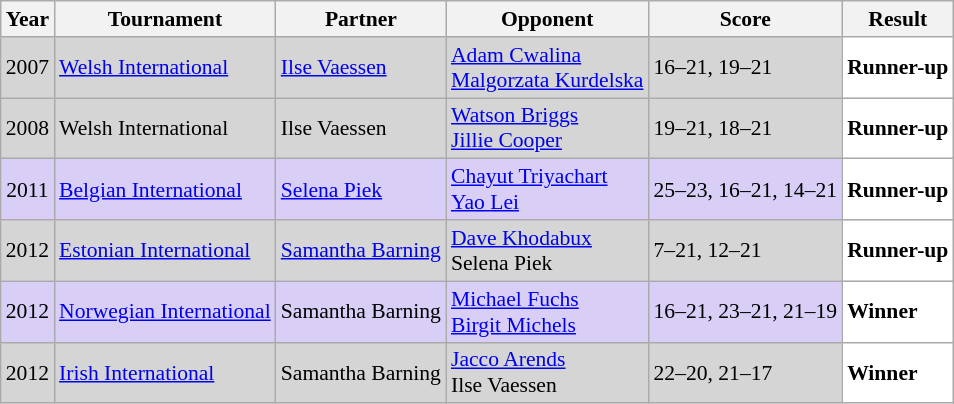<table class="sortable wikitable" style="font-size: 90%;">
<tr>
<th>Year</th>
<th>Tournament</th>
<th>Partner</th>
<th>Opponent</th>
<th>Score</th>
<th>Result</th>
</tr>
<tr style="background:#D5D5D5">
<td align="center">2007</td>
<td align="left"><a href='#'>Welsh International</a></td>
<td align="left"> <a href='#'>Ilse Vaessen</a></td>
<td align="left"> <a href='#'>Adam Cwalina</a><br> <a href='#'>Malgorzata Kurdelska</a></td>
<td align="left">16–21, 19–21</td>
<td style="text-align:left; background:white"> <strong>Runner-up</strong></td>
</tr>
<tr style="background:#D5D5D5">
<td align="center">2008</td>
<td align="left">Welsh International</td>
<td align="left"> Ilse Vaessen</td>
<td align="left"> <a href='#'>Watson Briggs</a><br> <a href='#'>Jillie Cooper</a></td>
<td align="left">19–21, 18–21</td>
<td style="text-align:left; background:white"> <strong>Runner-up</strong></td>
</tr>
<tr style="background:#D8CEF6">
<td align="center">2011</td>
<td align="left"><a href='#'>Belgian International</a></td>
<td align="left"> <a href='#'>Selena Piek</a></td>
<td align="left"> <a href='#'>Chayut Triyachart</a><br> <a href='#'>Yao Lei</a></td>
<td align="left">25–23, 16–21, 14–21</td>
<td style="text-align:left; background:white"> <strong>Runner-up</strong></td>
</tr>
<tr style="background:#D5D5D5">
<td align="center">2012</td>
<td align="left"><a href='#'>Estonian International</a></td>
<td align="left"> <a href='#'>Samantha Barning</a></td>
<td align="left"> <a href='#'>Dave Khodabux</a><br> Selena Piek</td>
<td align="left">7–21, 12–21</td>
<td style="text-align:left; background:white"> <strong>Runner-up</strong></td>
</tr>
<tr style="background:#D8CEF6">
<td align="center">2012</td>
<td align="left"><a href='#'>Norwegian International</a></td>
<td align="left"> Samantha Barning</td>
<td align="left"> <a href='#'>Michael Fuchs</a><br> <a href='#'>Birgit Michels</a></td>
<td align="left">16–21, 23–21, 21–19</td>
<td style="text-align:left; background:white"> <strong>Winner</strong></td>
</tr>
<tr style="background:#D5D5D5">
<td align="center">2012</td>
<td align="left"><a href='#'>Irish International</a></td>
<td align="left"> Samantha Barning</td>
<td align="left"> <a href='#'>Jacco Arends</a><br> Ilse Vaessen</td>
<td align="left">22–20, 21–17</td>
<td style="text-align:left; background:white"> <strong>Winner</strong></td>
</tr>
</table>
